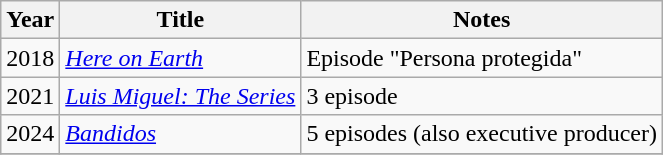<table class="wikitable">
<tr>
<th>Year</th>
<th>Title</th>
<th>Notes</th>
</tr>
<tr>
<td>2018</td>
<td><em><a href='#'>Here on Earth</a></em></td>
<td>Episode "Persona protegida"</td>
</tr>
<tr>
<td>2021</td>
<td><em><a href='#'>Luis Miguel: The Series</a></em></td>
<td>3 episode</td>
</tr>
<tr>
<td>2024</td>
<td><em><a href='#'>Bandidos</a></em></td>
<td>5 episodes (also executive producer)</td>
</tr>
<tr>
</tr>
</table>
